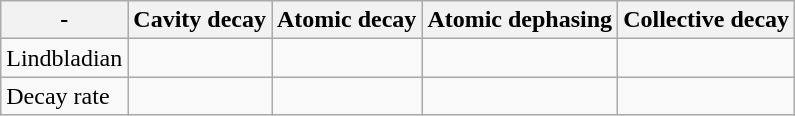<table class="wikitable">
<tr>
<th>-</th>
<th>Cavity decay</th>
<th>Atomic decay</th>
<th>Atomic dephasing</th>
<th>Collective decay</th>
</tr>
<tr>
<td>Lindbladian</td>
<td></td>
<td></td>
<td></td>
<td></td>
</tr>
<tr>
<td>Decay rate</td>
<td></td>
<td></td>
<td></td>
<td></td>
</tr>
</table>
